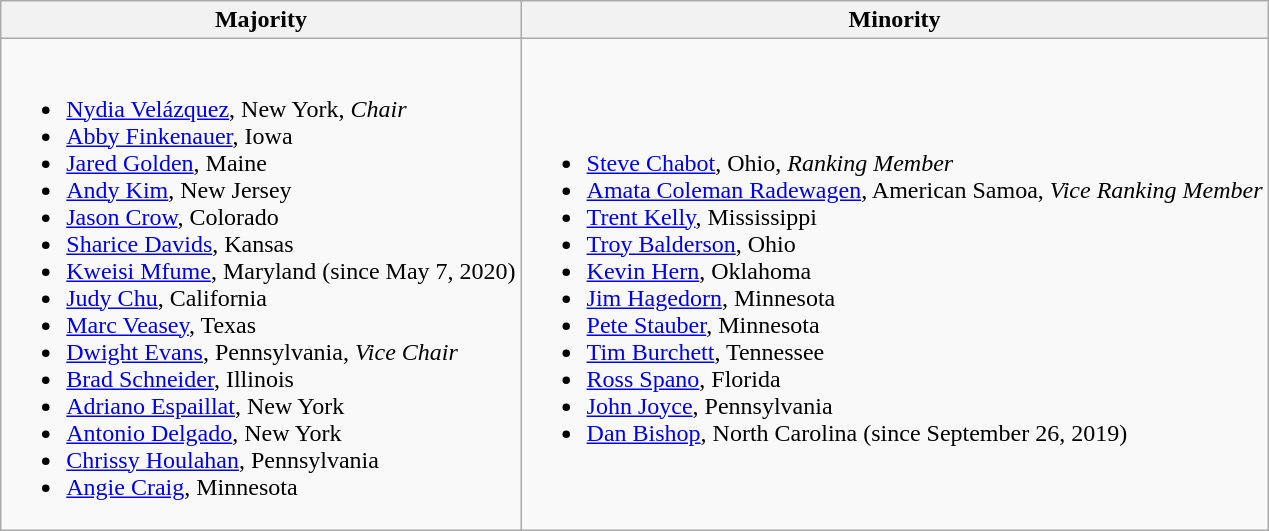<table class=wikitable>
<tr>
<th>Majority</th>
<th>Minority</th>
</tr>
<tr>
<td><br><ul><li><a href='#'>Nydia Velázquez</a>, New York, <em>Chair</em></li><li><a href='#'>Abby Finkenauer</a>, Iowa</li><li><a href='#'>Jared Golden</a>, Maine</li><li><a href='#'>Andy Kim</a>, New Jersey</li><li><a href='#'>Jason Crow</a>, Colorado</li><li><a href='#'>Sharice Davids</a>, Kansas</li><li><a href='#'>Kweisi Mfume</a>, Maryland (since May 7, 2020)</li><li><a href='#'>Judy Chu</a>, California</li><li><a href='#'>Marc Veasey</a>, Texas</li><li><a href='#'>Dwight Evans</a>, Pennsylvania, <em>Vice Chair</em></li><li><a href='#'>Brad Schneider</a>, Illinois</li><li><a href='#'>Adriano Espaillat</a>, New York</li><li><a href='#'>Antonio Delgado</a>, New York</li><li><a href='#'>Chrissy Houlahan</a>, Pennsylvania</li><li><a href='#'>Angie Craig</a>, Minnesota</li></ul></td>
<td><br><ul><li><a href='#'>Steve Chabot</a>, Ohio, <em>Ranking Member</em></li><li><a href='#'>Amata Coleman Radewagen</a>, American Samoa, <em>Vice Ranking Member</em></li><li><a href='#'>Trent Kelly</a>, Mississippi</li><li><a href='#'>Troy Balderson</a>, Ohio</li><li><a href='#'>Kevin Hern</a>, Oklahoma</li><li><a href='#'>Jim Hagedorn</a>, Minnesota</li><li><a href='#'>Pete Stauber</a>, Minnesota</li><li><a href='#'>Tim Burchett</a>, Tennessee</li><li><a href='#'>Ross Spano</a>, Florida</li><li><a href='#'>John Joyce</a>, Pennsylvania</li><li><a href='#'>Dan Bishop</a>, North Carolina (since September 26, 2019)</li></ul></td>
</tr>
</table>
